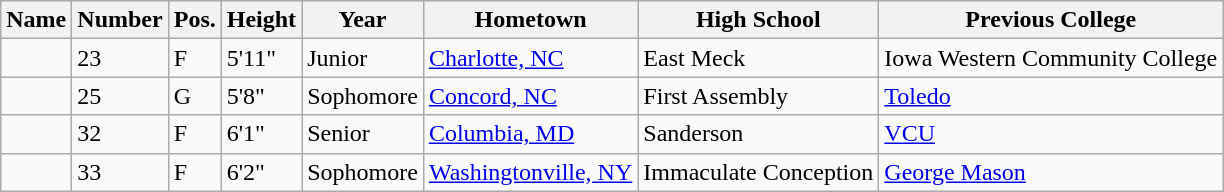<table class="wikitable sortable" border="1">
<tr>
<th>Name</th>
<th>Number</th>
<th>Pos.</th>
<th>Height</th>
<th>Year</th>
<th>Hometown</th>
<th>High School</th>
<th>Previous College</th>
</tr>
<tr>
<td></td>
<td>23</td>
<td>F</td>
<td>5'11"</td>
<td>Junior</td>
<td><a href='#'>Charlotte, NC</a></td>
<td>East Meck</td>
<td>Iowa Western Community College</td>
</tr>
<tr>
<td></td>
<td>25</td>
<td>G</td>
<td>5'8"</td>
<td>Sophomore</td>
<td><a href='#'>Concord, NC</a></td>
<td>First Assembly</td>
<td><a href='#'>Toledo</a></td>
</tr>
<tr>
<td></td>
<td>32</td>
<td>F</td>
<td>6'1"</td>
<td>Senior</td>
<td><a href='#'>Columbia, MD</a></td>
<td>Sanderson</td>
<td><a href='#'>VCU</a></td>
</tr>
<tr>
<td></td>
<td>33</td>
<td>F</td>
<td>6'2"</td>
<td>Sophomore</td>
<td><a href='#'>Washingtonville, NY</a></td>
<td>Immaculate Conception</td>
<td><a href='#'>George Mason</a></td>
</tr>
</table>
